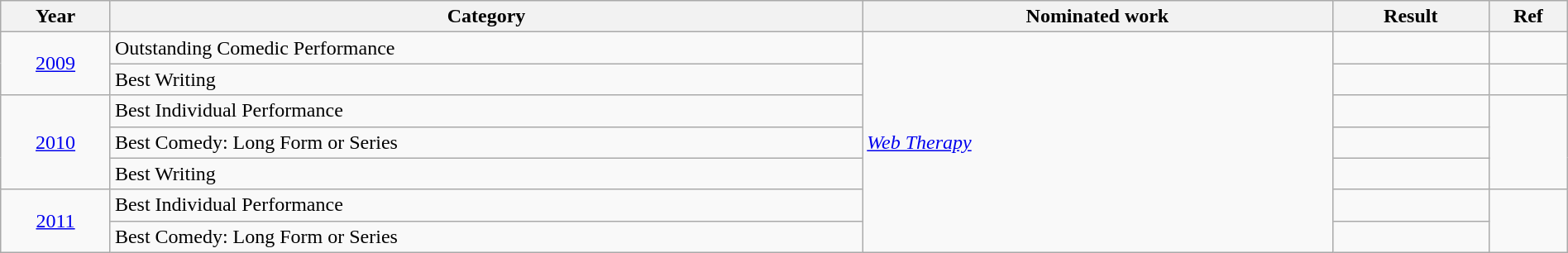<table class="wikitable" width="100%">
<tr>
<th width="7%">Year</th>
<th width="48%">Category</th>
<th width="30%">Nominated work</th>
<th width="10%">Result</th>
<th width="5%">Ref</th>
</tr>
<tr>
<td rowspan="2" align="center"><a href='#'>2009</a></td>
<td>Outstanding Comedic Performance</td>
<td rowspan="7"><em><a href='#'>Web Therapy</a></em></td>
<td></td>
<td align="center"></td>
</tr>
<tr>
<td>Best Writing</td>
<td></td>
<td align="center"></td>
</tr>
<tr>
<td rowspan="3" align="center"><a href='#'>2010</a></td>
<td>Best Individual Performance</td>
<td></td>
<td rowspan="3" align="center"></td>
</tr>
<tr>
<td>Best Comedy: Long Form or Series</td>
<td></td>
</tr>
<tr>
<td>Best Writing</td>
<td></td>
</tr>
<tr>
<td rowspan="2" align="center"><a href='#'>2011</a></td>
<td>Best Individual Performance</td>
<td></td>
<td rowspan="2" align="center"></td>
</tr>
<tr>
<td>Best Comedy: Long Form or Series</td>
<td></td>
</tr>
</table>
